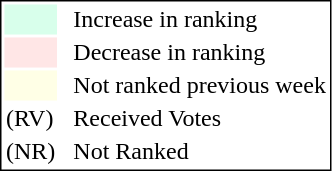<table style="border:1px solid black;">
<tr>
<td style="background:#D8FFEB; width:20px;"></td>
<td> </td>
<td>Increase in ranking</td>
</tr>
<tr>
<td style="background:#FFE6E6; width:20px;"></td>
<td> </td>
<td>Decrease in ranking</td>
</tr>
<tr>
<td style="background:#FFFFE6; width:20px;"></td>
<td> </td>
<td>Not ranked previous week</td>
</tr>
<tr>
<td>(RV)</td>
<td> </td>
<td>Received Votes</td>
</tr>
<tr>
<td>(NR)</td>
<td> </td>
<td>Not Ranked</td>
</tr>
</table>
